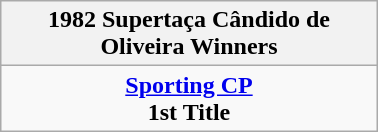<table class="wikitable" style="text-align: center; margin: 0 auto; width: 20%">
<tr>
<th>1982 Supertaça Cândido de Oliveira Winners</th>
</tr>
<tr>
<td><strong><a href='#'>Sporting CP</a></strong><br><strong>1st Title</strong></td>
</tr>
</table>
